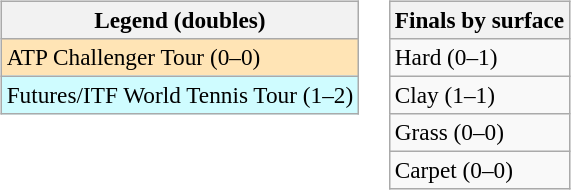<table>
<tr valign=top>
<td><br><table class=wikitable style=font-size:97%>
<tr>
<th>Legend (doubles)</th>
</tr>
<tr bgcolor=moccasin>
<td>ATP Challenger Tour (0–0)</td>
</tr>
<tr bgcolor=#cffcff>
<td>Futures/ITF World Tennis Tour (1–2)</td>
</tr>
</table>
</td>
<td><br><table class=wikitable style=font-size:97%>
<tr>
<th>Finals by surface</th>
</tr>
<tr>
<td>Hard (0–1)</td>
</tr>
<tr>
<td>Clay (1–1)</td>
</tr>
<tr>
<td>Grass (0–0)</td>
</tr>
<tr>
<td>Carpet (0–0)</td>
</tr>
</table>
</td>
</tr>
</table>
